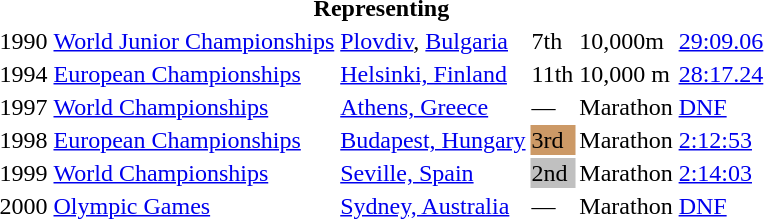<table>
<tr>
<th colspan="6">Representing </th>
</tr>
<tr>
<td>1990</td>
<td><a href='#'>World Junior Championships</a></td>
<td><a href='#'>Plovdiv</a>, <a href='#'>Bulgaria</a></td>
<td>7th</td>
<td>10,000m</td>
<td><a href='#'>29:09.06</a></td>
</tr>
<tr>
<td>1994</td>
<td><a href='#'>European Championships</a></td>
<td><a href='#'>Helsinki, Finland</a></td>
<td>11th</td>
<td>10,000 m</td>
<td><a href='#'>28:17.24</a></td>
</tr>
<tr>
<td>1997</td>
<td><a href='#'>World Championships</a></td>
<td><a href='#'>Athens, Greece</a></td>
<td>—</td>
<td>Marathon</td>
<td><a href='#'>DNF</a></td>
</tr>
<tr>
<td>1998</td>
<td><a href='#'>European Championships</a></td>
<td><a href='#'>Budapest, Hungary</a></td>
<td bgcolor=cc9966>3rd</td>
<td>Marathon</td>
<td><a href='#'>2:12:53</a></td>
</tr>
<tr>
<td>1999</td>
<td><a href='#'>World Championships</a></td>
<td><a href='#'>Seville, Spain</a></td>
<td bgcolor=silver>2nd</td>
<td>Marathon</td>
<td><a href='#'>2:14:03</a></td>
</tr>
<tr>
<td>2000</td>
<td><a href='#'>Olympic Games</a></td>
<td><a href='#'>Sydney, Australia</a></td>
<td>—</td>
<td>Marathon</td>
<td><a href='#'>DNF</a></td>
</tr>
</table>
